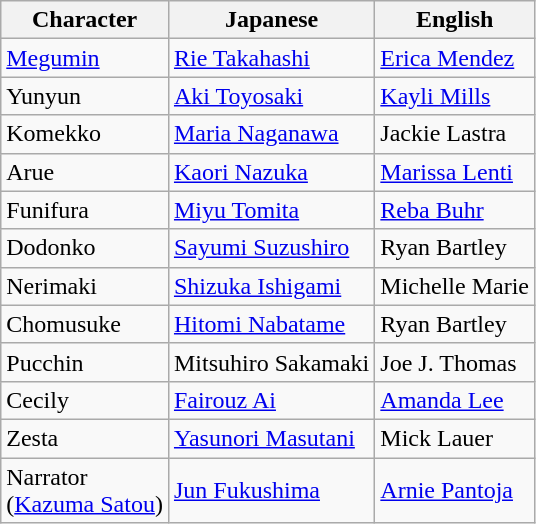<table class="wikitable sortable">
<tr>
<th>Character</th>
<th>Japanese</th>
<th>English</th>
</tr>
<tr>
<td><a href='#'>Megumin</a></td>
<td><a href='#'>Rie Takahashi</a></td>
<td><a href='#'>Erica Mendez</a></td>
</tr>
<tr>
<td>Yunyun</td>
<td><a href='#'>Aki Toyosaki</a></td>
<td><a href='#'>Kayli Mills</a></td>
</tr>
<tr>
<td>Komekko</td>
<td><a href='#'>Maria Naganawa</a></td>
<td>Jackie Lastra</td>
</tr>
<tr>
<td>Arue</td>
<td><a href='#'>Kaori Nazuka</a></td>
<td><a href='#'>Marissa Lenti</a></td>
</tr>
<tr>
<td>Funifura</td>
<td><a href='#'>Miyu Tomita</a></td>
<td><a href='#'>Reba Buhr</a></td>
</tr>
<tr>
<td>Dodonko</td>
<td><a href='#'>Sayumi Suzushiro</a></td>
<td>Ryan Bartley</td>
</tr>
<tr>
<td>Nerimaki</td>
<td><a href='#'>Shizuka Ishigami</a></td>
<td>Michelle Marie</td>
</tr>
<tr>
<td>Chomusuke</td>
<td><a href='#'>Hitomi Nabatame</a></td>
<td>Ryan Bartley</td>
</tr>
<tr>
<td>Pucchin</td>
<td>Mitsuhiro Sakamaki</td>
<td>Joe J. Thomas</td>
</tr>
<tr>
<td>Cecily</td>
<td><a href='#'>Fairouz Ai</a></td>
<td><a href='#'>Amanda Lee</a></td>
</tr>
<tr>
<td>Zesta</td>
<td><a href='#'>Yasunori Masutani</a></td>
<td>Mick Lauer</td>
</tr>
<tr>
<td>Narrator <br> (<a href='#'>Kazuma Satou</a>)</td>
<td><a href='#'>Jun Fukushima</a></td>
<td><a href='#'>Arnie Pantoja</a></td>
</tr>
</table>
